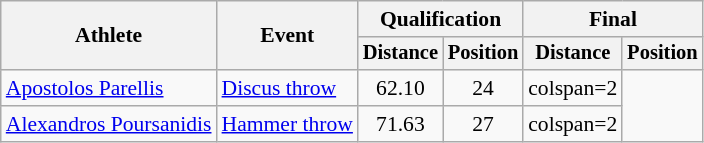<table class=wikitable style=font-size:90%>
<tr>
<th rowspan=2>Athlete</th>
<th rowspan=2>Event</th>
<th colspan=2>Qualification</th>
<th colspan=2>Final</th>
</tr>
<tr style=font-size:95%>
<th>Distance</th>
<th>Position</th>
<th>Distance</th>
<th>Position</th>
</tr>
<tr align=center>
<td align=left><a href='#'>Apostolos Parellis</a></td>
<td align=left><a href='#'>Discus throw</a></td>
<td>62.10 </td>
<td>24</td>
<td>colspan=2 </td>
</tr>
<tr align=center>
<td align=left><a href='#'>Alexandros Poursanidis</a></td>
<td align=left><a href='#'>Hammer throw</a></td>
<td>71.63</td>
<td>27</td>
<td>colspan=2 </td>
</tr>
</table>
